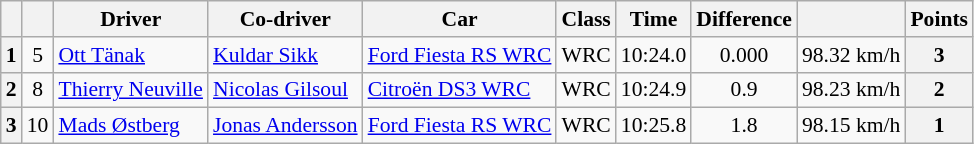<table class="wikitable" style="text-align: center; font-size: 90%; max-width: 950px;">
<tr>
<th></th>
<th></th>
<th>Driver</th>
<th>Co-driver</th>
<th>Car</th>
<th>Class</th>
<th>Time</th>
<th>Difference</th>
<th></th>
<th>Points</th>
</tr>
<tr>
<th>1</th>
<td>5</td>
<td align="left"> <a href='#'>Ott Tänak</a></td>
<td align="left"> <a href='#'>Kuldar Sikk</a></td>
<td align="left"><a href='#'>Ford Fiesta RS WRC</a></td>
<td>WRC</td>
<td>10:24.0</td>
<td>0.000</td>
<td>98.32 km/h</td>
<th>3</th>
</tr>
<tr>
<th>2</th>
<td>8</td>
<td align="left"> <a href='#'>Thierry Neuville</a></td>
<td align="left"> <a href='#'>Nicolas Gilsoul</a></td>
<td align="left"><a href='#'>Citroën DS3 WRC</a></td>
<td>WRC</td>
<td>10:24.9</td>
<td>0.9</td>
<td>98.23 km/h</td>
<th>2</th>
</tr>
<tr>
<th>3</th>
<td>10</td>
<td align="left"> <a href='#'>Mads Østberg</a></td>
<td align="left"> <a href='#'>Jonas Andersson</a></td>
<td align="left"><a href='#'>Ford Fiesta RS WRC</a></td>
<td>WRC</td>
<td>10:25.8</td>
<td>1.8</td>
<td>98.15 km/h</td>
<th>1</th>
</tr>
</table>
